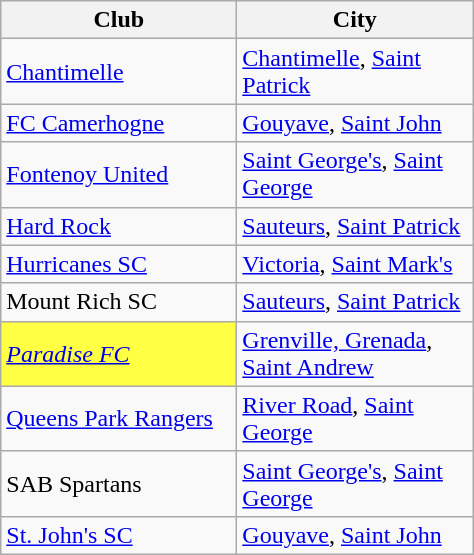<table class="wikitable">
<tr>
<th width="150px">Club</th>
<th width="150px">City</th>
</tr>
<tr>
<td><a href='#'>Chantimelle</a></td>
<td><a href='#'>Chantimelle</a>, <a href='#'>Saint Patrick</a></td>
</tr>
<tr>
<td><a href='#'>FC Camerhogne</a></td>
<td><a href='#'>Gouyave</a>, <a href='#'>Saint John</a></td>
</tr>
<tr>
<td><a href='#'>Fontenoy United</a></td>
<td><a href='#'>Saint George's</a>, <a href='#'>Saint George</a></td>
</tr>
<tr>
<td><a href='#'>Hard Rock</a></td>
<td><a href='#'>Sauteurs</a>, <a href='#'>Saint Patrick</a></td>
</tr>
<tr>
<td><a href='#'>Hurricanes SC</a></td>
<td><a href='#'>Victoria</a>, <a href='#'>Saint Mark's</a></td>
</tr>
<tr>
<td>Mount Rich SC</td>
<td><a href='#'>Sauteurs</a>, <a href='#'>Saint Patrick</a></td>
</tr>
<tr>
<td style="background:#FFFF44"><em><a href='#'>Paradise FC</a></em></td>
<td><a href='#'>Grenville, Grenada</a>, <a href='#'>Saint Andrew</a></td>
</tr>
<tr>
<td><a href='#'>Queens Park Rangers</a></td>
<td><a href='#'>River Road</a>, <a href='#'>Saint George</a></td>
</tr>
<tr>
<td>SAB Spartans</td>
<td><a href='#'>Saint George's</a>, <a href='#'>Saint George</a></td>
</tr>
<tr>
<td><a href='#'>St. John's SC</a></td>
<td><a href='#'>Gouyave</a>, <a href='#'>Saint John</a></td>
</tr>
</table>
